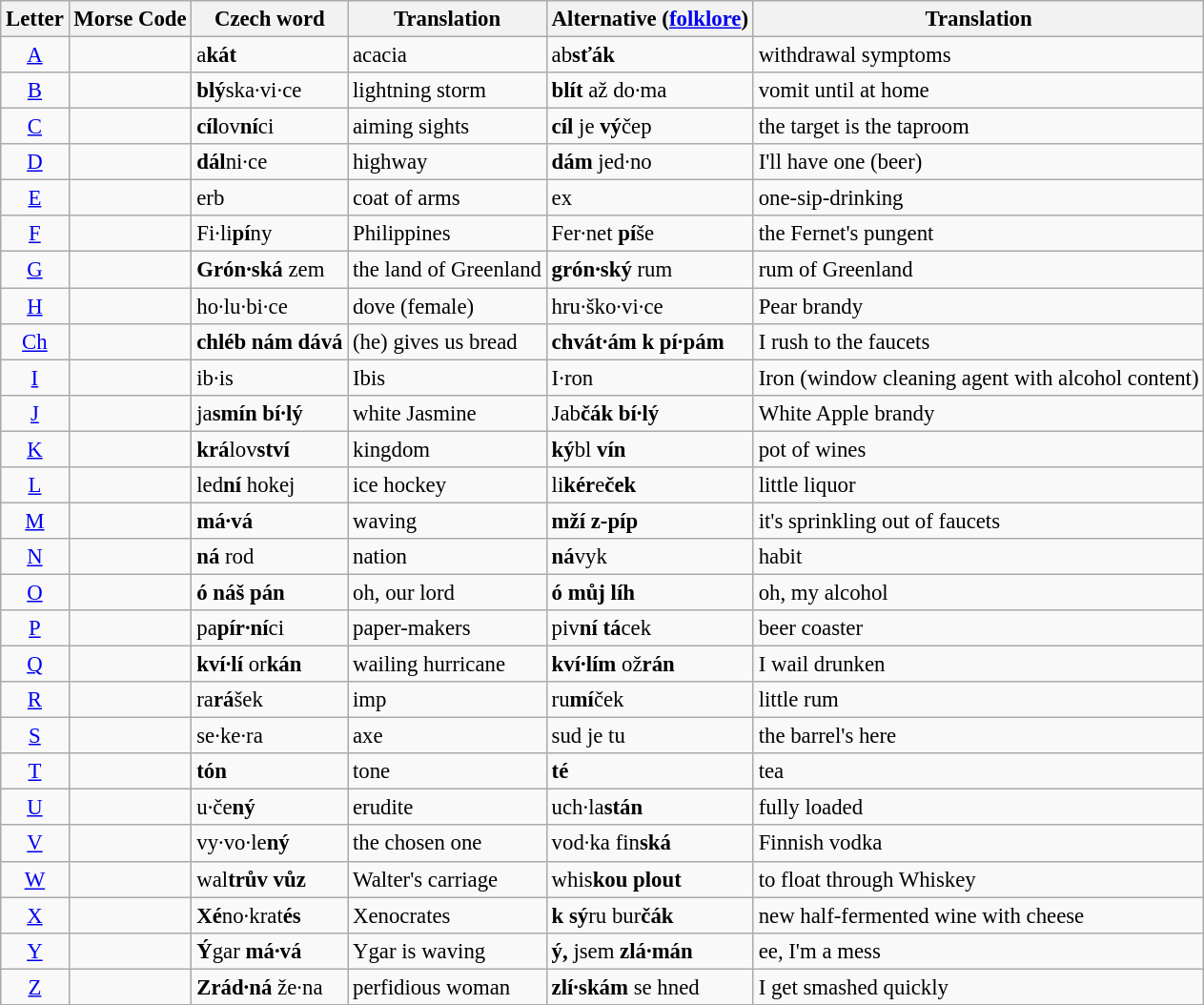<table class="wikitable" style="font-size:95%;">
<tr>
<th>Letter</th>
<th>Morse Code</th>
<th>Czech word</th>
<th>Translation</th>
<th>Alternative (<a href='#'>folklore</a>)</th>
<th>Translation</th>
</tr>
<tr>
<td align=center><a href='#'>A</a></td>
<td></td>
<td>a<strong>kát</strong></td>
<td>acacia</td>
<td>ab<strong>sťák</strong></td>
<td>withdrawal symptoms</td>
</tr>
<tr>
<td align=center><a href='#'>B</a></td>
<td></td>
<td><strong>blý</strong>ska·vi·ce</td>
<td>lightning storm</td>
<td><strong>blít</strong> až do·ma</td>
<td>vomit until at home</td>
</tr>
<tr>
<td align=center><a href='#'>C</a></td>
<td></td>
<td><strong>cíl</strong>ov<strong>ní</strong>ci</td>
<td>aiming sights</td>
<td><strong>cíl</strong> je <strong>vý</strong>čep</td>
<td>the target is the taproom</td>
</tr>
<tr>
<td align=center><a href='#'>D</a></td>
<td></td>
<td><strong>dál</strong>ni·ce</td>
<td>highway</td>
<td><strong>dám</strong> jed·no</td>
<td>I'll have one (beer)</td>
</tr>
<tr>
<td align=center><a href='#'>E</a></td>
<td></td>
<td>erb</td>
<td>coat of arms</td>
<td>ex</td>
<td>one-sip-drinking</td>
</tr>
<tr>
<td align=center><a href='#'>F</a></td>
<td></td>
<td>Fi·li<strong>pí</strong>ny</td>
<td>Philippines</td>
<td>Fer·net <strong>pí</strong>še</td>
<td>the Fernet's pungent</td>
</tr>
<tr>
<td align=center><a href='#'>G</a></td>
<td></td>
<td><strong>Grón·ská</strong> zem</td>
<td>the land of Greenland</td>
<td><strong>grón·ský</strong> rum</td>
<td>rum of Greenland</td>
</tr>
<tr>
<td align=center><a href='#'>H</a></td>
<td></td>
<td>ho·lu·bi·ce</td>
<td>dove (female)</td>
<td>hru·ško·vi·ce</td>
<td>Pear brandy</td>
</tr>
<tr>
<td align=center><a href='#'>Ch</a></td>
<td></td>
<td><strong>chléb nám dává</strong></td>
<td>(he) gives us bread</td>
<td><strong>chvát·ám k pí·pám</strong></td>
<td>I rush to the faucets</td>
</tr>
<tr>
<td align=center><a href='#'>I</a></td>
<td></td>
<td>ib·is</td>
<td>Ibis</td>
<td>I·ron</td>
<td>Iron (window cleaning agent with alcohol content)</td>
</tr>
<tr>
<td align=center><a href='#'>J</a></td>
<td></td>
<td>ja<strong>smín bí·lý</strong></td>
<td>white Jasmine</td>
<td>Jab<strong>čák bí·lý</strong></td>
<td>White Apple brandy</td>
</tr>
<tr>
<td align=center><a href='#'>K</a></td>
<td></td>
<td><strong>krá</strong>lov<strong>ství</strong></td>
<td>kingdom</td>
<td><strong>ký</strong>bl <strong>vín</strong></td>
<td>pot of wines</td>
</tr>
<tr>
<td align=center><a href='#'>L</a></td>
<td></td>
<td>led<strong>ní</strong> hokej</td>
<td>ice hockey</td>
<td>li<strong>kér</strong>e<strong>ček</strong></td>
<td>little liquor</td>
</tr>
<tr>
<td align=center><a href='#'>M</a></td>
<td></td>
<td><strong>má·vá</strong></td>
<td>waving</td>
<td><strong>mží z-píp</strong></td>
<td>it's sprinkling out of faucets</td>
</tr>
<tr>
<td align=center><a href='#'>N</a></td>
<td></td>
<td><strong>ná</strong> rod</td>
<td>nation</td>
<td><strong>ná</strong>vyk</td>
<td>habit</td>
</tr>
<tr>
<td align=center><a href='#'>O</a></td>
<td></td>
<td><strong>ó náš pán</strong></td>
<td>oh, our lord</td>
<td><strong>ó můj líh</strong></td>
<td>oh, my alcohol</td>
</tr>
<tr>
<td align=center><a href='#'>P</a></td>
<td></td>
<td>pa<strong>pír·ní</strong>ci</td>
<td>paper-makers</td>
<td>piv<strong>ní tá</strong>cek</td>
<td>beer coaster</td>
</tr>
<tr>
<td align=center><a href='#'>Q</a></td>
<td></td>
<td><strong>kví·lí</strong> or<strong>kán</strong></td>
<td>wailing hurricane</td>
<td><strong>kví·lím</strong> ož<strong>rán</strong></td>
<td>I wail drunken</td>
</tr>
<tr>
<td align=center><a href='#'>R</a></td>
<td></td>
<td>ra<strong>rá</strong>šek</td>
<td>imp</td>
<td>ru<strong>mí</strong>ček</td>
<td>little rum</td>
</tr>
<tr>
<td align=center><a href='#'>S</a></td>
<td></td>
<td>se·ke·ra</td>
<td>axe</td>
<td>sud je tu</td>
<td>the barrel's here</td>
</tr>
<tr>
<td align=center><a href='#'>T</a></td>
<td></td>
<td><strong>tón</strong></td>
<td>tone</td>
<td><strong>té</strong></td>
<td>tea</td>
</tr>
<tr>
<td align=center><a href='#'>U</a></td>
<td></td>
<td>u·če<strong>ný</strong></td>
<td>erudite</td>
<td>uch·la<strong>stán</strong></td>
<td>fully loaded</td>
</tr>
<tr>
<td align=center><a href='#'>V</a></td>
<td></td>
<td>vy·vo·le<strong>ný</strong></td>
<td>the chosen one</td>
<td>vod·ka fin<strong>ská</strong></td>
<td>Finnish vodka</td>
</tr>
<tr>
<td align=center><a href='#'>W</a></td>
<td></td>
<td>wal<strong>trův vůz</strong></td>
<td>Walter's carriage</td>
<td>whis<strong>kou plout</strong></td>
<td>to float through Whiskey</td>
</tr>
<tr>
<td align=center><a href='#'>X</a></td>
<td></td>
<td><strong>Xé</strong>no·krat<strong>és</strong></td>
<td>Xenocrates</td>
<td><strong>k sý</strong>ru bur<strong>čák</strong></td>
<td>new half-fermented wine with cheese</td>
</tr>
<tr>
<td align=center><a href='#'>Y</a></td>
<td></td>
<td><strong>Ý</strong>gar <strong>má·vá</strong></td>
<td>Ygar is waving</td>
<td><strong>ý,</strong> jsem <strong>zlá·mán</strong></td>
<td>ee, I'm a mess</td>
</tr>
<tr>
<td align=center><a href='#'>Z</a></td>
<td></td>
<td><strong>Zrád·ná</strong> že·na</td>
<td>perfidious woman</td>
<td><strong>zlí·skám</strong> se hned</td>
<td>I get smashed quickly</td>
</tr>
</table>
